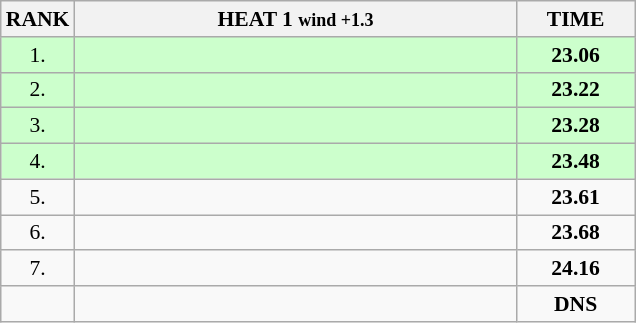<table class="wikitable" style="border-collapse: collapse; font-size: 90%;">
<tr>
<th>RANK</th>
<th style="width: 20em">HEAT 1 <small>wind +1.3</small></th>
<th style="width: 5em">TIME</th>
</tr>
<tr style="background:#ccffcc;">
<td align="center">1.</td>
<td></td>
<td align="center"><strong>23.06</strong></td>
</tr>
<tr style="background:#ccffcc;">
<td align="center">2.</td>
<td></td>
<td align="center"><strong>23.22</strong></td>
</tr>
<tr style="background:#ccffcc;">
<td align="center">3.</td>
<td></td>
<td align="center"><strong>23.28</strong></td>
</tr>
<tr style="background:#ccffcc;">
<td align="center">4.</td>
<td></td>
<td align="center"><strong>23.48</strong></td>
</tr>
<tr>
<td align="center">5.</td>
<td></td>
<td align="center"><strong>23.61</strong></td>
</tr>
<tr>
<td align="center">6.</td>
<td></td>
<td align="center"><strong>23.68</strong></td>
</tr>
<tr>
<td align="center">7.</td>
<td></td>
<td align="center"><strong>24.16</strong></td>
</tr>
<tr>
<td align="center"></td>
<td></td>
<td align="center"><strong>DNS</strong></td>
</tr>
</table>
